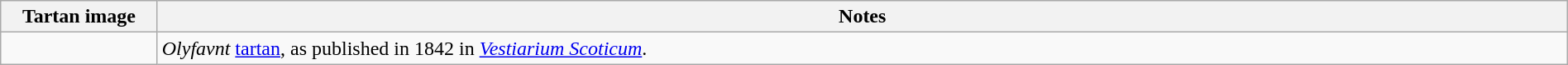<table class="wikitable" width=100%>
<tr>
<th width=10%>Tartan image</th>
<th width=90%>Notes</th>
</tr>
<tr>
<td></td>
<td><em>Olyfavnt</em> <a href='#'>tartan</a>, as published in 1842 in <em><a href='#'>Vestiarium Scoticum</a></em>.</td>
</tr>
</table>
